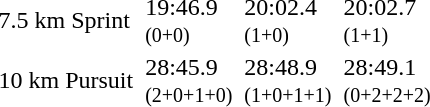<table>
<tr>
<td>7.5 km Sprint</td>
<td></td>
<td>19:46.9<br><small>(0+0)</small></td>
<td></td>
<td>20:02.4<br><small>(1+0)</small></td>
<td></td>
<td>20:02.7<br><small>(1+1)</small></td>
</tr>
<tr>
<td>10 km Pursuit</td>
<td></td>
<td>28:45.9<br><small>(2+0+1+0)</small></td>
<td></td>
<td>28:48.9<br><small>(1+0+1+1)</small></td>
<td></td>
<td>28:49.1<br><small>(0+2+2+2)</small></td>
</tr>
</table>
